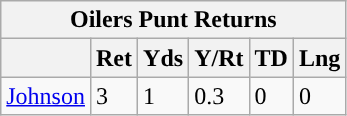<table class="wikitable">
<tr>
<th colspan="6">Oilers Punt Returns</th>
</tr>
<tr>
<th></th>
<th>Ret</th>
<th>Yds</th>
<th>Y/Rt</th>
<th>TD</th>
<th>Lng</th>
</tr>
<tr>
<td><a href='#'>Johnson</a></td>
<td>3</td>
<td>1</td>
<td>0.3</td>
<td>0</td>
<td>0</td>
</tr>
</table>
